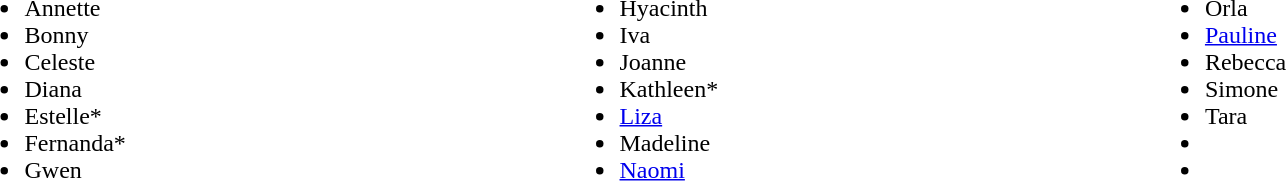<table width="90%">
<tr>
<td><br><ul><li>Annette</li><li>Bonny</li><li>Celeste</li><li>Diana</li><li>Estelle*</li><li>Fernanda*</li><li>Gwen</li></ul></td>
<td><br><ul><li>Hyacinth</li><li>Iva</li><li>Joanne</li><li>Kathleen*</li><li><a href='#'>Liza</a></li><li>Madeline</li><li><a href='#'>Naomi</a></li></ul></td>
<td><br><ul><li>Orla</li><li><a href='#'>Pauline</a></li><li>Rebecca</li><li>Simone</li><li>Tara</li><li></li><li></li></ul></td>
</tr>
</table>
